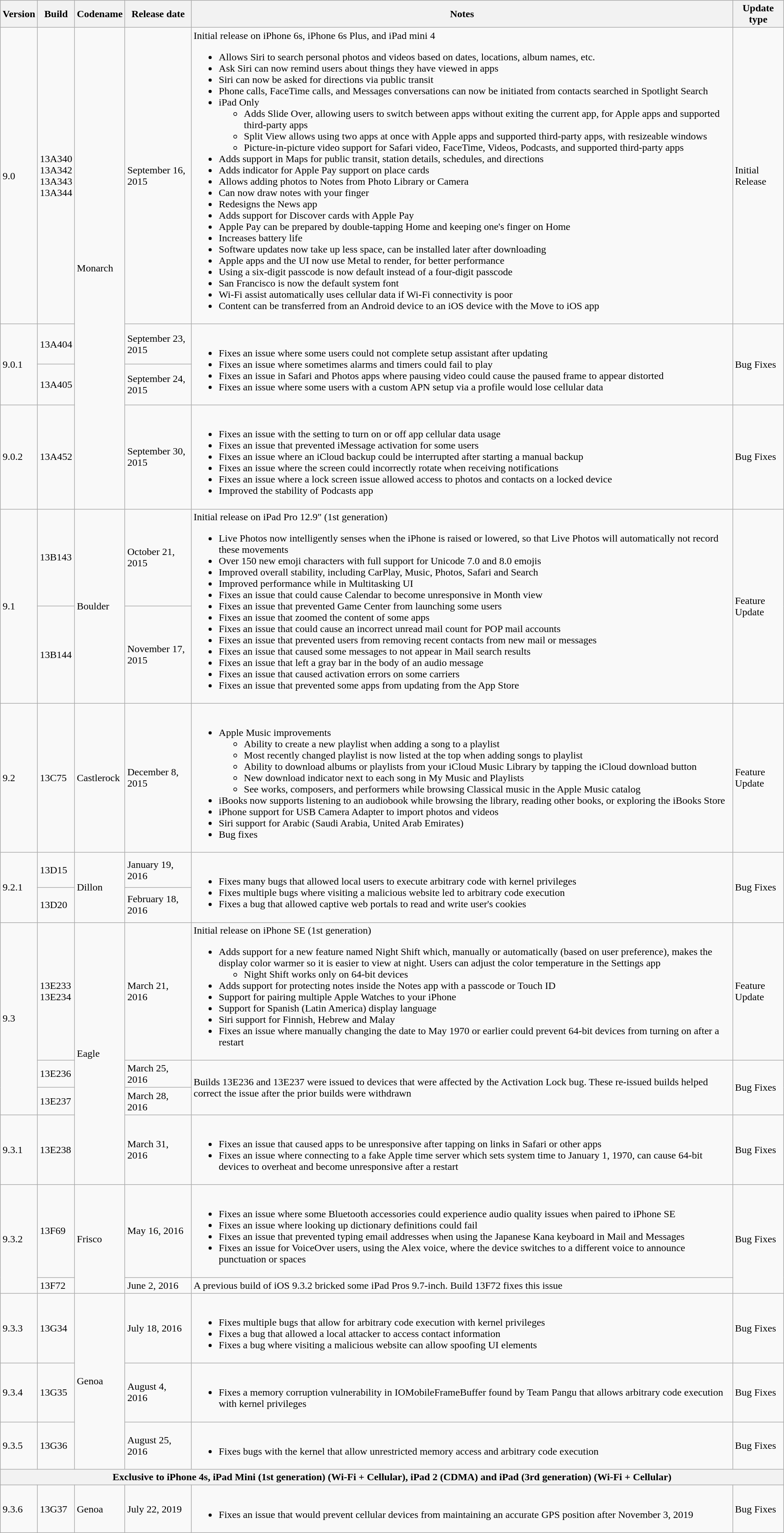<table class="wikitable">
<tr>
<th>Version</th>
<th>Build</th>
<th>Codename</th>
<th>Release date</th>
<th>Notes</th>
<th>Update type</th>
</tr>
<tr>
<td>9.0</td>
<td>13A340<br>13A342<br>13A343<br>13A344</td>
<td rowspan="4">Monarch</td>
<td>September 16, 2015</td>
<td>Initial release on iPhone 6s, iPhone 6s Plus, and iPad mini 4<br><ul><li>Allows Siri to search personal photos and videos based on dates, locations, album names, etc.</li><li>Ask Siri can now remind users about things they have viewed in apps</li><li>Siri can now be asked for directions via public transit</li><li>Phone calls, FaceTime calls, and Messages conversations can now be initiated from contacts searched in Spotlight Search</li><li>iPad Only<ul><li>Adds Slide Over, allowing users to switch between apps without exiting the current app, for Apple apps and supported third-party apps</li><li>Split View allows using two apps at once with Apple apps and supported third-party apps, with resizeable windows</li><li>Picture-in-picture video support for Safari video, FaceTime, Videos, Podcasts, and supported third-party apps</li></ul></li><li>Adds support in Maps for public transit, station details, schedules, and directions</li><li>Adds indicator for Apple Pay support on place cards</li><li>Allows adding photos to Notes from Photo Library or Camera</li><li>Can now draw notes with your finger</li><li>Redesigns the News app</li><li>Adds support for Discover cards with Apple Pay</li><li>Apple Pay can be prepared by double-tapping Home and keeping one's finger on Home</li><li>Increases battery life</li><li>Software updates now take up less space, can be installed later after downloading</li><li>Apple apps and the UI now use Metal to render, for better performance</li><li>Using a six-digit passcode is now default instead of a four-digit passcode</li><li>San Francisco is now the default system font</li><li>Wi-Fi assist automatically uses cellular data if Wi-Fi connectivity is poor</li><li>Content can be transferred from an Android device to an iOS device with the Move to iOS app</li></ul></td>
<td>Initial Release</td>
</tr>
<tr>
<td rowspan="2">9.0.1</td>
<td>13A404</td>
<td>September 23, 2015</td>
<td rowspan="2"><br><ul><li>Fixes an issue where some users could not complete setup assistant after updating</li><li>Fixes an issue where sometimes alarms and timers could fail to play</li><li>Fixes an issue in Safari and Photos apps where pausing video could cause the paused frame to appear distorted</li><li>Fixes an issue where some users with a custom APN setup via a profile would lose cellular data</li></ul></td>
<td rowspan="2">Bug Fixes</td>
</tr>
<tr>
<td>13A405</td>
<td>September 24, 2015</td>
</tr>
<tr>
<td>9.0.2</td>
<td>13A452</td>
<td>September 30, 2015</td>
<td><br><ul><li>Fixes an issue with the setting to turn on or off app cellular data usage</li><li>Fixes an issue that prevented iMessage activation for some users</li><li>Fixes an issue where an iCloud backup could be interrupted after starting a manual backup</li><li>Fixes an issue where the screen could incorrectly rotate when receiving notifications</li><li>Fixes an issue where a lock screen issue allowed access to photos and contacts on a locked device</li><li>Improved the stability of Podcasts app</li></ul></td>
<td>Bug Fixes</td>
</tr>
<tr>
<td rowspan="2">9.1</td>
<td>13B143</td>
<td rowspan="2">Boulder</td>
<td>October 21, 2015</td>
<td rowspan="2">Initial release on iPad Pro 12.9" (1st generation)<br><ul><li>Live Photos now intelligently senses when the iPhone is raised or lowered, so that Live Photos will automatically not record these movements</li><li>Over 150 new emoji characters with full support for Unicode 7.0 and 8.0 emojis</li><li>Improved overall stability, including CarPlay, Music, Photos, Safari and Search</li><li>Improved performance while in Multitasking UI</li><li>Fixes an issue that could cause Calendar to become unresponsive in Month view</li><li>Fixes an issue that prevented Game Center from launching some users</li><li>Fixes an issue that zoomed the content of some apps</li><li>Fixes an issue that could cause an incorrect unread mail count for POP mail accounts</li><li>Fixes an issue that prevented users from removing recent contacts from new mail or messages</li><li>Fixes an issue that caused some messages to not appear in Mail search results</li><li>Fixes an issue that left a gray bar in the body of an audio message</li><li>Fixes an issue that caused activation errors on some carriers</li><li>Fixes an issue that prevented some apps from updating from the App Store</li></ul></td>
<td rowspan="2">Feature Update</td>
</tr>
<tr>
<td>13B144</td>
<td>November 17, 2015</td>
</tr>
<tr>
<td>9.2</td>
<td>13C75</td>
<td>Castlerock</td>
<td>December 8, 2015</td>
<td><br><ul><li>Apple Music improvements<ul><li>Ability to create a new playlist when adding a song to a playlist</li><li>Most recently changed playlist is now listed at the top when adding songs to playlist</li><li>Ability to download albums or playlists from your iCloud Music Library by tapping the iCloud download button</li><li>New download indicator next to each song in My Music and Playlists</li><li>See works, composers, and performers while browsing Classical music in the Apple Music catalog</li></ul></li><li>iBooks now supports listening to an audiobook while browsing the library, reading other books, or exploring the iBooks Store</li><li>iPhone support for USB Camera Adapter to import photos and videos</li><li>Siri support for Arabic (Saudi Arabia, United Arab Emirates)</li><li>Bug fixes</li></ul></td>
<td>Feature Update</td>
</tr>
<tr>
<td rowspan="2">9.2.1</td>
<td>13D15</td>
<td rowspan="2">Dillon</td>
<td>January 19, 2016</td>
<td rowspan="2"><br><ul><li>Fixes many bugs that allowed local users to execute arbitrary code with kernel privileges</li><li>Fixes multiple bugs where visiting a malicious website led to arbitrary code execution</li><li>Fixes a bug that allowed captive web portals to read and write user's cookies</li></ul></td>
<td rowspan="2">Bug Fixes</td>
</tr>
<tr>
<td>13D20</td>
<td>February 18, 2016</td>
</tr>
<tr>
<td rowspan="3">9.3</td>
<td>13E233<br>13E234</td>
<td rowspan="4">Eagle</td>
<td>March 21, 2016</td>
<td>Initial release on iPhone SE (1st generation)<br><ul><li>Adds support for a new feature named Night Shift which, manually or automatically (based on user preference), makes the display color warmer so it is easier to view at night. Users can adjust the color temperature in the Settings app<ul><li>Night Shift works only on 64-bit devices</li></ul></li><li>Adds support for protecting notes inside the Notes app with a passcode or Touch ID</li><li>Support for pairing multiple Apple Watches to your iPhone</li><li>Support for Spanish (Latin America) display language</li><li>Siri support for Finnish, Hebrew and Malay</li><li>Fixes an issue where manually changing the date to May 1970 or earlier could prevent 64-bit devices from turning on after a restart</li></ul></td>
<td>Feature Update</td>
</tr>
<tr>
<td>13E236</td>
<td>March 25, 2016</td>
<td rowspan="2">Builds 13E236 and 13E237 were issued to devices that were affected by the Activation Lock bug. These re-issued builds helped correct the issue after the prior builds were withdrawn</td>
<td rowspan="2">Bug Fixes</td>
</tr>
<tr>
<td>13E237</td>
<td>March 28, 2016</td>
</tr>
<tr>
<td>9.3.1</td>
<td>13E238</td>
<td>March 31, 2016</td>
<td><br><ul><li>Fixes an issue that caused apps to be unresponsive after tapping on links in Safari or other apps</li><li>Fixes an issue where connecting to a fake Apple time server which sets system time to January 1, 1970, can cause 64-bit devices to overheat and become unresponsive after a restart</li></ul></td>
<td>Bug Fixes</td>
</tr>
<tr>
<td rowspan="2">9.3.2</td>
<td>13F69</td>
<td rowspan="2">Frisco</td>
<td>May 16, 2016</td>
<td><br><ul><li>Fixes an issue where some Bluetooth accessories could experience audio quality issues when paired to iPhone SE</li><li>Fixes an issue where looking up dictionary definitions could fail</li><li>Fixes an issue that prevented typing email addresses when using the Japanese Kana keyboard in Mail and Messages</li><li>Fixes an issue for VoiceOver users, using the Alex voice, where the device switches to a different voice to announce punctuation or spaces</li></ul></td>
<td rowspan="2">Bug Fixes</td>
</tr>
<tr>
<td>13F72</td>
<td>June 2, 2016</td>
<td>A previous build of iOS 9.3.2 bricked some iPad Pros 9.7-inch. Build 13F72 fixes this issue</td>
</tr>
<tr>
<td>9.3.3</td>
<td>13G34</td>
<td rowspan="3">Genoa</td>
<td>July 18, 2016</td>
<td><br><ul><li>Fixes multiple bugs that allow for arbitrary code execution with kernel privileges</li><li>Fixes a bug that allowed a local attacker to access contact information</li><li>Fixes a bug where visiting a malicious website can allow spoofing UI elements</li></ul></td>
<td>Bug Fixes</td>
</tr>
<tr>
<td>9.3.4</td>
<td>13G35</td>
<td>August 4, 2016</td>
<td><br><ul><li>Fixes a memory corruption vulnerability in IOMobileFrameBuffer found by Team Pangu that allows arbitrary code execution with kernel privileges</li></ul></td>
<td>Bug Fixes</td>
</tr>
<tr>
<td>9.3.5</td>
<td>13G36</td>
<td>August 25, 2016</td>
<td><br><ul><li>Fixes bugs with the kernel that allow unrestricted memory access and arbitrary code execution</li></ul></td>
<td>Bug Fixes</td>
</tr>
<tr>
<th colspan="6">Exclusive to iPhone 4s, iPad Mini (1st generation) (Wi-Fi + Cellular), iPad 2 (CDMA) and iPad (3rd generation) (Wi-Fi + Cellular)</th>
</tr>
<tr>
<td>9.3.6</td>
<td>13G37</td>
<td>Genoa</td>
<td>July 22, 2019</td>
<td><br><ul><li>Fixes an issue that would prevent cellular devices from maintaining an accurate GPS position after November 3, 2019</li></ul></td>
<td>Bug Fixes</td>
</tr>
</table>
